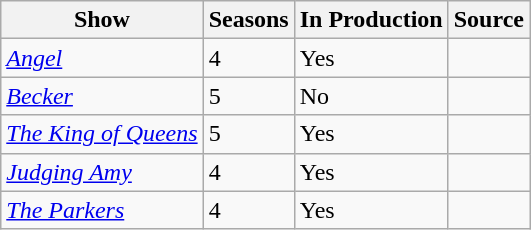<table class="wikitable">
<tr ">
<th>Show</th>
<th>Seasons</th>
<th>In Production</th>
<th>Source</th>
</tr>
<tr>
<td><em><a href='#'>Angel</a></em></td>
<td>4</td>
<td rowspan="1">Yes</td>
<td></td>
</tr>
<tr>
<td><em><a href='#'>Becker</a></em></td>
<td>5</td>
<td rowspan="1">No</td>
<td></td>
</tr>
<tr>
<td><em><a href='#'>The King of Queens</a></em></td>
<td>5</td>
<td rowspan="1">Yes</td>
<td></td>
</tr>
<tr>
<td><em><a href='#'>Judging Amy</a></em></td>
<td>4</td>
<td rowspan="1">Yes</td>
<td></td>
</tr>
<tr>
<td><em><a href='#'>The Parkers</a></em></td>
<td>4</td>
<td rowspan="1">Yes</td>
<td></td>
</tr>
</table>
